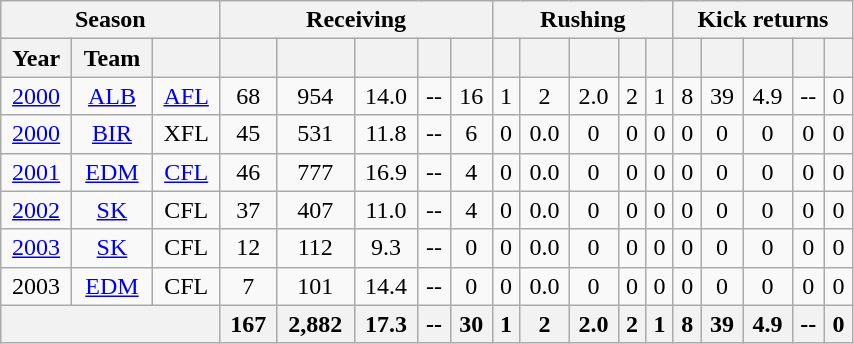<table class= "wikitable sortable" float="left" border="1" style="text-align:center; width:45%;">
<tr>
<th colspan=3>Season</th>
<th colspan=5>Receiving</th>
<th colspan=5>Rushing</th>
<th colspan=5>Kick returns</th>
</tr>
<tr>
<th>Year</th>
<th>Team</th>
<th></th>
<th></th>
<th></th>
<th></th>
<th></th>
<th></th>
<th></th>
<th></th>
<th></th>
<th></th>
<th></th>
<th></th>
<th></th>
<th></th>
<th></th>
<th></th>
</tr>
<tr>
<td><a href='#'>2000</a></td>
<td><a href='#'>ALB</a></td>
<td><a href='#'>AFL</a></td>
<td>68</td>
<td>954</td>
<td>14.0</td>
<td>--</td>
<td>16</td>
<td>1</td>
<td>2</td>
<td>2.0</td>
<td>2</td>
<td>1</td>
<td>8</td>
<td>39</td>
<td>4.9</td>
<td>--</td>
<td>0</td>
</tr>
<tr>
<td><a href='#'>2000</a></td>
<td><a href='#'>BIR</a></td>
<td>XFL</td>
<td>45</td>
<td>531</td>
<td>11.8</td>
<td>--</td>
<td>6</td>
<td>0</td>
<td>0.0</td>
<td>0</td>
<td>0</td>
<td>0</td>
<td>0</td>
<td>0</td>
<td>0</td>
<td>0</td>
<td>0</td>
</tr>
<tr>
<td><a href='#'>2001</a></td>
<td><a href='#'>EDM</a></td>
<td><a href='#'>CFL</a></td>
<td>46</td>
<td>777</td>
<td>16.9</td>
<td>--</td>
<td>4</td>
<td>0</td>
<td>0.0</td>
<td>0</td>
<td>0</td>
<td>0</td>
<td>0</td>
<td>0</td>
<td>0</td>
<td>0</td>
<td>0</td>
</tr>
<tr>
<td><a href='#'>2002</a></td>
<td><a href='#'>SK</a></td>
<td>CFL</td>
<td>37</td>
<td>407</td>
<td>11.0</td>
<td>--</td>
<td>4</td>
<td>0</td>
<td>0.0</td>
<td>0</td>
<td>0</td>
<td>0</td>
<td>0</td>
<td>0</td>
<td>0</td>
<td>0</td>
<td>0</td>
</tr>
<tr>
<td><a href='#'>2003</a></td>
<td><a href='#'>SK</a></td>
<td>CFL</td>
<td>12</td>
<td>112</td>
<td>9.3</td>
<td>--</td>
<td>0</td>
<td>0</td>
<td>0.0</td>
<td>0</td>
<td>0</td>
<td>0</td>
<td>0</td>
<td>0</td>
<td>0</td>
<td>0</td>
<td>0</td>
</tr>
<tr>
<td>2003</td>
<td><a href='#'>EDM</a></td>
<td>CFL</td>
<td>7</td>
<td>101</td>
<td>14.4</td>
<td>--</td>
<td>0</td>
<td>0</td>
<td>0.0</td>
<td>0</td>
<td>0</td>
<td>0</td>
<td>0</td>
<td>0</td>
<td>0</td>
<td>0</td>
<td>0</td>
</tr>
<tr class="sortbottom">
<th colspan="3"></th>
<th>167</th>
<th>2,882</th>
<th>17.3</th>
<th>--</th>
<th>30</th>
<th>1</th>
<th>2</th>
<th>2.0</th>
<th>2</th>
<th>1</th>
<th>8</th>
<th>39</th>
<th>4.9</th>
<th>--</th>
<th>0</th>
</tr>
</table>
